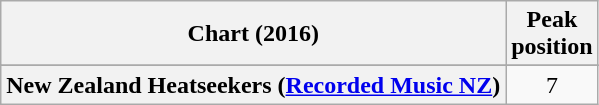<table class="wikitable sortable plainrowheaders" style="text-align:center">
<tr>
<th scope="col">Chart (2016)</th>
<th scope="col">Peak<br>position</th>
</tr>
<tr>
</tr>
<tr>
<th scope="row">New Zealand Heatseekers (<a href='#'>Recorded Music NZ</a>)</th>
<td>7</td>
</tr>
</table>
